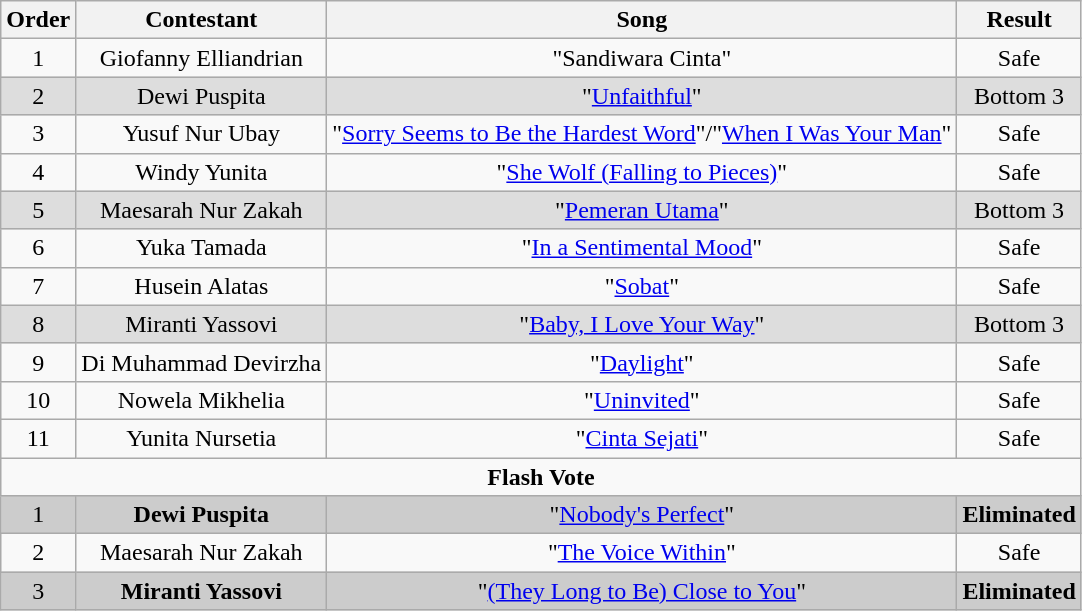<table class="wikitable" style="text-align:center;">
<tr>
<th>Order</th>
<th>Contestant</th>
<th>Song</th>
<th>Result</th>
</tr>
<tr>
<td>1</td>
<td>Giofanny Elliandrian</td>
<td>"Sandiwara Cinta"</td>
<td>Safe</td>
</tr>
<tr style="background:#ddd;">
<td>2</td>
<td>Dewi Puspita</td>
<td>"<a href='#'>Unfaithful</a>"</td>
<td>Bottom 3</td>
</tr>
<tr>
<td>3</td>
<td>Yusuf Nur Ubay</td>
<td>"<a href='#'>Sorry Seems to Be the Hardest Word</a>"/"<a href='#'>When I Was Your Man</a>"</td>
<td>Safe</td>
</tr>
<tr>
<td>4</td>
<td>Windy Yunita</td>
<td>"<a href='#'>She Wolf (Falling to Pieces)</a>"</td>
<td>Safe</td>
</tr>
<tr style="background:#ddd;">
<td>5</td>
<td>Maesarah Nur Zakah</td>
<td>"<a href='#'>Pemeran Utama</a>"</td>
<td>Bottom 3</td>
</tr>
<tr>
<td>6</td>
<td>Yuka Tamada</td>
<td>"<a href='#'>In a Sentimental Mood</a>"</td>
<td>Safe</td>
</tr>
<tr>
<td>7</td>
<td>Husein Alatas</td>
<td>"<a href='#'>Sobat</a>"</td>
<td>Safe</td>
</tr>
<tr style="background:#ddd;">
<td>8</td>
<td>Miranti Yassovi</td>
<td>"<a href='#'>Baby, I Love Your Way</a>"</td>
<td>Bottom 3</td>
</tr>
<tr>
<td>9</td>
<td>Di Muhammad Devirzha</td>
<td>"<a href='#'>Daylight</a>"</td>
<td>Safe</td>
</tr>
<tr>
<td>10</td>
<td>Nowela Mikhelia</td>
<td>"<a href='#'>Uninvited</a>"</td>
<td>Safe</td>
</tr>
<tr>
<td>11</td>
<td>Yunita Nursetia</td>
<td>"<a href='#'>Cinta Sejati</a>"</td>
<td>Safe</td>
</tr>
<tr>
<td align=center colspan=4><strong>Flash Vote</strong></td>
</tr>
<tr style="background:#ccc;">
<td>1</td>
<td><strong>Dewi Puspita</strong></td>
<td>"<a href='#'>Nobody's Perfect</a>"</td>
<td><strong>Eliminated</strong></td>
</tr>
<tr>
<td>2</td>
<td>Maesarah Nur Zakah</td>
<td>"<a href='#'>The Voice Within</a>"</td>
<td>Safe</td>
</tr>
<tr style="background:#ccc;">
<td>3</td>
<td><strong>Miranti Yassovi</strong></td>
<td>"<a href='#'>(They Long to Be) Close to You</a>"</td>
<td><strong>Eliminated</strong></td>
</tr>
</table>
